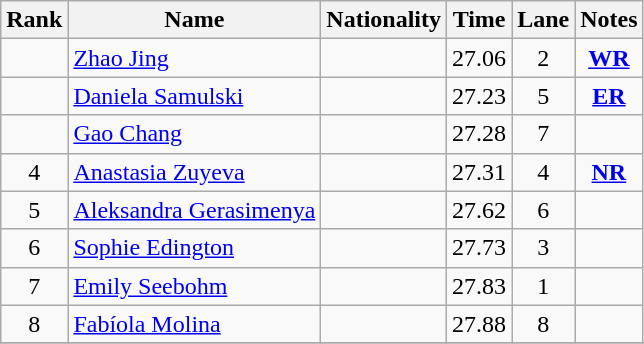<table class="wikitable sortable" style="text-align:center">
<tr>
<th>Rank</th>
<th>Name</th>
<th>Nationality</th>
<th>Time</th>
<th>Lane</th>
<th>Notes</th>
</tr>
<tr>
<td></td>
<td align=left><a href='#'>Zhao Jing</a></td>
<td align=left></td>
<td>27.06</td>
<td>2</td>
<td><strong><a href='#'>WR</a></strong></td>
</tr>
<tr>
<td></td>
<td align=left><a href='#'>Daniela Samulski</a></td>
<td align=left></td>
<td>27.23</td>
<td>5</td>
<td><strong><a href='#'>ER</a></strong></td>
</tr>
<tr>
<td></td>
<td align=left><a href='#'>Gao Chang</a></td>
<td align=left></td>
<td>27.28</td>
<td>7</td>
<td></td>
</tr>
<tr>
<td>4</td>
<td align=left><a href='#'>Anastasia Zuyeva</a></td>
<td align=left></td>
<td>27.31</td>
<td>4</td>
<td><strong><a href='#'>NR</a></strong></td>
</tr>
<tr>
<td>5</td>
<td align=left><a href='#'>Aleksandra Gerasimenya</a></td>
<td align=left></td>
<td>27.62</td>
<td>6</td>
<td></td>
</tr>
<tr>
<td>6</td>
<td align=left><a href='#'>Sophie Edington</a></td>
<td align=left></td>
<td>27.73</td>
<td>3</td>
<td></td>
</tr>
<tr>
<td>7</td>
<td align=left><a href='#'>Emily Seebohm</a></td>
<td align=left></td>
<td>27.83</td>
<td>1</td>
<td></td>
</tr>
<tr>
<td>8</td>
<td align=left><a href='#'>Fabíola Molina</a></td>
<td align=left></td>
<td>27.88</td>
<td>8</td>
<td></td>
</tr>
<tr>
</tr>
</table>
